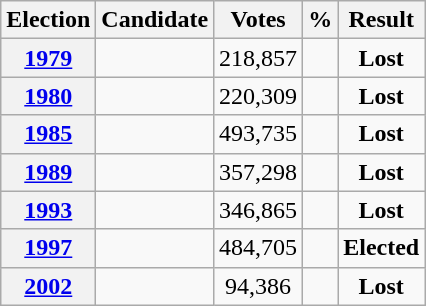<table class=wikitable style=text-align:center>
<tr>
<th>Election</th>
<th>Candidate</th>
<th>Votes</th>
<th>%</th>
<th>Result</th>
</tr>
<tr>
<th><a href='#'>1979</a></th>
<td></td>
<td>218,857</td>
<td></td>
<td><strong>Lost</strong> </td>
</tr>
<tr>
<th><a href='#'>1980</a></th>
<td></td>
<td>220,309</td>
<td></td>
<td><strong>Lost</strong> </td>
</tr>
<tr>
<th><a href='#'>1985</a></th>
<td></td>
<td>493,735</td>
<td></td>
<td><strong>Lost</strong> </td>
</tr>
<tr>
<th><a href='#'>1989</a></th>
<td></td>
<td>357,298</td>
<td></td>
<td><strong>Lost</strong> </td>
</tr>
<tr>
<th><a href='#'>1993</a></th>
<td></td>
<td>346,865</td>
<td></td>
<td><strong>Lost</strong> </td>
</tr>
<tr>
<th><a href='#'>1997</a></th>
<td></td>
<td>484,705</td>
<td></td>
<td><strong>Elected</strong> </td>
</tr>
<tr>
<th><a href='#'>2002</a></th>
<td></td>
<td>94,386</td>
<td></td>
<td><strong>Lost</strong> </td>
</tr>
</table>
